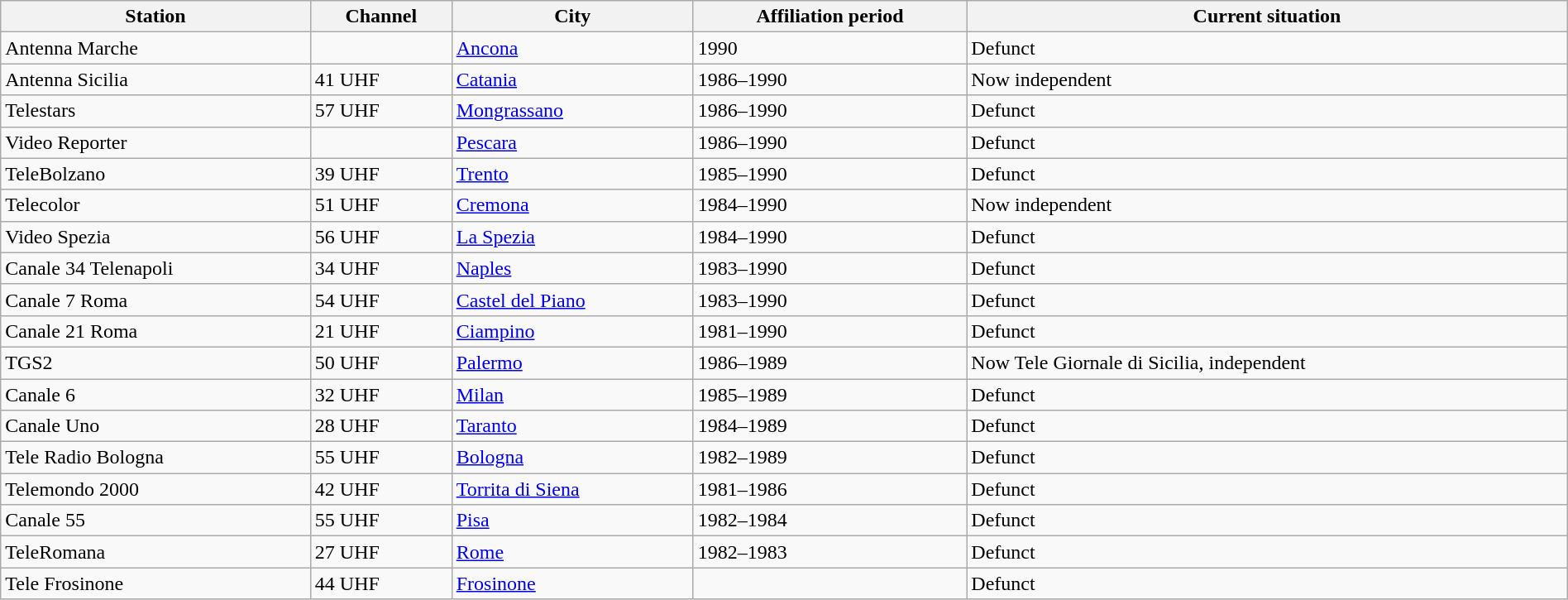<table class="wikitable" style="width: 100%">
<tr>
<th>Station</th>
<th>Channel</th>
<th>City</th>
<th>Affiliation period</th>
<th>Current situation</th>
</tr>
<tr>
<td Antenna Marche>Antenna Marche</td>
<td></td>
<td><a href='#'>Ancona</a></td>
<td>1990</td>
<td>Defunct</td>
</tr>
<tr>
<td>Antenna Sicilia</td>
<td>41 UHF</td>
<td><a href='#'>Catania</a></td>
<td>1986–1990</td>
<td>Now independent</td>
</tr>
<tr>
<td>Telestars</td>
<td>57 UHF</td>
<td><a href='#'>Mongrassano</a></td>
<td>1986–1990</td>
<td>Defunct</td>
</tr>
<tr>
<td>Video Reporter</td>
<td></td>
<td><a href='#'>Pescara</a></td>
<td>1986–1990</td>
<td>Defunct</td>
</tr>
<tr>
<td>TeleBolzano</td>
<td>39 UHF</td>
<td><a href='#'>Trento</a></td>
<td>1985–1990</td>
<td>Defunct</td>
</tr>
<tr>
<td>Telecolor</td>
<td>51 UHF</td>
<td><a href='#'>Cremona</a></td>
<td>1984–1990</td>
<td>Now independent</td>
</tr>
<tr>
<td>Video Spezia</td>
<td>56 UHF</td>
<td><a href='#'>La Spezia</a></td>
<td>1984–1990</td>
<td>Defunct</td>
</tr>
<tr>
<td>Canale 34 Telenapoli</td>
<td>34 UHF</td>
<td><a href='#'>Naples</a></td>
<td>1983–1990</td>
<td>Defunct</td>
</tr>
<tr>
<td>Canale 7 Roma</td>
<td>54 UHF</td>
<td><a href='#'>Castel del Piano</a></td>
<td>1983–1990</td>
<td>Defunct</td>
</tr>
<tr>
<td>Canale 21 Roma</td>
<td>21 UHF</td>
<td><a href='#'>Ciampino</a></td>
<td>1981–1990</td>
<td>Defunct</td>
</tr>
<tr>
<td>TGS2</td>
<td>50 UHF</td>
<td><a href='#'>Palermo</a></td>
<td>1986–1989</td>
<td>Now Tele Giornale di Sicilia, independent</td>
</tr>
<tr>
<td>Canale 6</td>
<td>32 UHF</td>
<td><a href='#'>Milan</a></td>
<td>1985–1989</td>
<td>Defunct</td>
</tr>
<tr>
<td>Canale Uno</td>
<td>28 UHF</td>
<td><a href='#'>Taranto</a></td>
<td>1984–1989</td>
<td>Defunct</td>
</tr>
<tr>
<td>Tele Radio Bologna</td>
<td>55 UHF</td>
<td><a href='#'>Bologna</a></td>
<td>1982–1989</td>
<td>Defunct</td>
</tr>
<tr>
<td>Telemondo 2000</td>
<td>42 UHF</td>
<td><a href='#'>Torrita di Siena</a></td>
<td>1981–1986</td>
<td>Defunct</td>
</tr>
<tr>
<td>Canale 55</td>
<td>55 UHF</td>
<td><a href='#'>Pisa</a></td>
<td>1982–1984</td>
<td>Defunct</td>
</tr>
<tr>
<td>TeleRomana</td>
<td>27 UHF</td>
<td><a href='#'>Rome</a></td>
<td>1982–1983</td>
<td>Defunct</td>
</tr>
<tr>
<td>Tele Frosinone</td>
<td>44 UHF</td>
<td><a href='#'>Frosinone</a></td>
<td></td>
<td>Defunct</td>
</tr>
</table>
